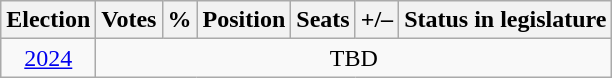<table class="wikitable" style="text-align:center">
<tr>
<th><strong>Election</strong></th>
<th scope="col"><strong>Votes</strong></th>
<th scope="col"><strong>%</strong></th>
<th>Position</th>
<th scope="col">Seats</th>
<th>+/–</th>
<th><strong>Status in legislature</strong></th>
</tr>
<tr>
<td><a href='#'>2024</a></td>
<td colspan="6">TBD</td>
</tr>
</table>
